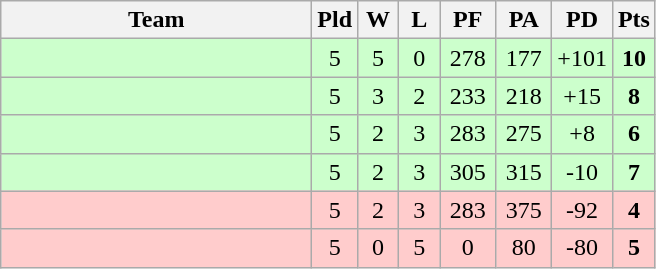<table class="wikitable" style="text-align:center;">
<tr>
<th width=200>Team</th>
<th width=20>Pld</th>
<th width=20>W</th>
<th width=20>L</th>
<th width=30>PF</th>
<th width=30>PA</th>
<th width=30>PD</th>
<th width=20>Pts</th>
</tr>
<tr style="background:#cfc;">
<td align=left></td>
<td>5</td>
<td>5</td>
<td>0</td>
<td>278</td>
<td>177</td>
<td>+101</td>
<td><strong>10</strong></td>
</tr>
<tr style="background:#cfc;">
<td align=left></td>
<td>5</td>
<td>3</td>
<td>2</td>
<td>233</td>
<td>218</td>
<td>+15</td>
<td><strong>8</strong></td>
</tr>
<tr style="background:#cfc;">
<td align=left></td>
<td>5</td>
<td>2</td>
<td>3</td>
<td>283</td>
<td>275</td>
<td>+8</td>
<td><strong>6</strong></td>
</tr>
<tr style="background:#cfc;">
<td align=left></td>
<td>5</td>
<td>2</td>
<td>3</td>
<td>305</td>
<td>315</td>
<td>-10</td>
<td><strong>7</strong></td>
</tr>
<tr style="background:#fcc;">
<td align=left></td>
<td>5</td>
<td>2</td>
<td>3</td>
<td>283</td>
<td>375</td>
<td>-92</td>
<td><strong>4</strong></td>
</tr>
<tr style="background:#fcc;">
<td align=left></td>
<td>5</td>
<td>0</td>
<td>5</td>
<td>0</td>
<td>80</td>
<td>-80</td>
<td><strong>5</strong></td>
</tr>
</table>
